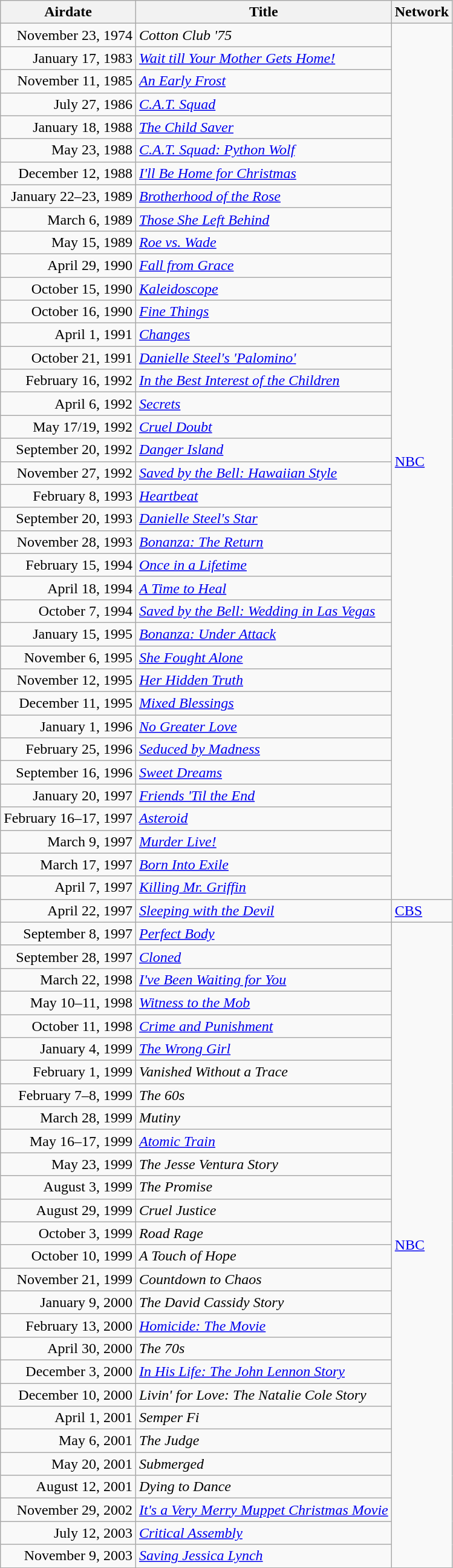<table class="wikitable sortable">
<tr>
<th>Airdate</th>
<th>Title</th>
<th>Network</th>
</tr>
<tr>
<td style="text-align:right;">November 23, 1974</td>
<td><em>Cotton Club '75</em></td>
<td rowspan="38"><a href='#'>NBC</a></td>
</tr>
<tr>
<td style="text-align:right;">January 17, 1983</td>
<td><em><a href='#'>Wait till Your Mother Gets Home!</a></em></td>
</tr>
<tr>
<td style="text-align:right;">November 11, 1985</td>
<td><em><a href='#'>An Early Frost</a></em></td>
</tr>
<tr>
<td style="text-align:right;">July 27, 1986</td>
<td><em><a href='#'>C.A.T. Squad</a></em></td>
</tr>
<tr>
<td style="text-align:right;">January 18, 1988</td>
<td><em><a href='#'>The Child Saver</a></em></td>
</tr>
<tr>
<td style="text-align:right;">May 23, 1988</td>
<td><em><a href='#'>C.A.T. Squad: Python Wolf</a></em></td>
</tr>
<tr>
<td style="text-align:right;">December 12, 1988</td>
<td><em><a href='#'>I'll Be Home for Christmas</a></em></td>
</tr>
<tr>
<td style="text-align:right;">January 22–23, 1989</td>
<td><em><a href='#'>Brotherhood of the Rose</a></em></td>
</tr>
<tr>
<td style="text-align:right;">March 6, 1989</td>
<td><em><a href='#'>Those She Left Behind</a></em></td>
</tr>
<tr>
<td style="text-align:right;">May 15, 1989</td>
<td><em><a href='#'>Roe vs. Wade</a></em></td>
</tr>
<tr>
<td style="text-align:right;">April 29, 1990</td>
<td><em><a href='#'>Fall from Grace</a></em></td>
</tr>
<tr>
<td style="text-align:right;">October 15, 1990</td>
<td><em><a href='#'>Kaleidoscope</a></em></td>
</tr>
<tr>
<td style="text-align:right;">October 16, 1990</td>
<td><em><a href='#'>Fine Things</a></em></td>
</tr>
<tr>
<td style="text-align:right;">April 1, 1991</td>
<td><em><a href='#'>Changes</a></em></td>
</tr>
<tr>
<td style="text-align:right;">October 21, 1991</td>
<td><em><a href='#'>Danielle Steel's 'Palomino'</a></em></td>
</tr>
<tr>
<td style="text-align:right;">February 16, 1992</td>
<td><em><a href='#'>In the Best Interest of the Children</a></em></td>
</tr>
<tr>
<td style="text-align:right;">April 6, 1992</td>
<td><em><a href='#'>Secrets</a></em></td>
</tr>
<tr>
<td style="text-align:right;">May 17/19, 1992</td>
<td><em><a href='#'>Cruel Doubt</a></em></td>
</tr>
<tr>
<td style="text-align:right;">September 20, 1992</td>
<td><em><a href='#'>Danger Island</a></em></td>
</tr>
<tr>
<td style="text-align:right;">November 27, 1992</td>
<td><em><a href='#'>Saved by the Bell: Hawaiian Style</a></em></td>
</tr>
<tr>
<td style="text-align:right;">February 8, 1993</td>
<td><em><a href='#'>Heartbeat</a></em></td>
</tr>
<tr>
<td style="text-align:right;">September 20, 1993</td>
<td><em><a href='#'>Danielle Steel's Star</a></em></td>
</tr>
<tr>
<td style="text-align:right;">November 28, 1993</td>
<td><em><a href='#'>Bonanza: The Return</a></em></td>
</tr>
<tr>
<td style="text-align:right;">February 15, 1994</td>
<td><em><a href='#'>Once in a Lifetime</a></em></td>
</tr>
<tr>
<td style="text-align:right;">April 18, 1994</td>
<td><em><a href='#'>A Time to Heal</a></em></td>
</tr>
<tr>
<td style="text-align:right;">October 7, 1994</td>
<td><em><a href='#'>Saved by the Bell: Wedding in Las Vegas</a></em></td>
</tr>
<tr>
<td style="text-align:right;">January 15, 1995</td>
<td><em><a href='#'>Bonanza: Under Attack</a></em></td>
</tr>
<tr>
<td style="text-align:right;">November 6, 1995</td>
<td><em><a href='#'>She Fought Alone</a></em></td>
</tr>
<tr>
<td style="text-align:right;">November 12, 1995</td>
<td><em><a href='#'>Her Hidden Truth</a></em></td>
</tr>
<tr>
<td style="text-align:right;">December 11, 1995</td>
<td><em><a href='#'>Mixed Blessings</a></em></td>
</tr>
<tr>
<td style="text-align:right;">January 1, 1996</td>
<td><em><a href='#'>No Greater Love</a></em></td>
</tr>
<tr>
<td style="text-align:right;">February 25, 1996</td>
<td><em><a href='#'>Seduced by Madness</a></em></td>
</tr>
<tr>
<td style="text-align:right;">September 16, 1996</td>
<td><em><a href='#'>Sweet Dreams</a></em></td>
</tr>
<tr>
<td style="text-align:right;">January 20, 1997</td>
<td><em><a href='#'>Friends 'Til the End</a></em></td>
</tr>
<tr>
<td style="text-align:right;">February 16–17, 1997</td>
<td><em><a href='#'>Asteroid</a></em></td>
</tr>
<tr>
<td style="text-align:right;">March 9, 1997</td>
<td><em><a href='#'>Murder Live!</a></em></td>
</tr>
<tr>
<td style="text-align:right;">March 17, 1997</td>
<td><em><a href='#'>Born Into Exile</a></em></td>
</tr>
<tr>
<td style="text-align:right;">April 7, 1997</td>
<td><em><a href='#'>Killing Mr. Griffin</a></em></td>
</tr>
<tr>
<td style="text-align:right;">April 22, 1997</td>
<td><em><a href='#'>Sleeping with the Devil</a></em></td>
<td><a href='#'>CBS</a></td>
</tr>
<tr>
<td style="text-align:right;">September 8, 1997</td>
<td><em><a href='#'>Perfect Body</a></em></td>
<td rowspan="28"><a href='#'>NBC</a></td>
</tr>
<tr>
<td style="text-align:right;">September 28, 1997</td>
<td><em><a href='#'>Cloned</a></em></td>
</tr>
<tr>
<td style="text-align:right;">March 22, 1998</td>
<td><em><a href='#'>I've Been Waiting for You</a></em></td>
</tr>
<tr>
<td style="text-align:right;">May 10–11, 1998</td>
<td><em><a href='#'>Witness to the Mob</a></em></td>
</tr>
<tr>
<td style="text-align:right;">October 11, 1998</td>
<td><em><a href='#'>Crime and Punishment</a></em></td>
</tr>
<tr>
<td style="text-align:right;">January 4, 1999</td>
<td><em><a href='#'>The Wrong Girl</a></em></td>
</tr>
<tr>
<td style="text-align:right;">February 1, 1999</td>
<td><em>Vanished Without a Trace</em></td>
</tr>
<tr>
<td style="text-align:right;">February 7–8, 1999</td>
<td><em>The 60s</em></td>
</tr>
<tr>
<td style="text-align:right;">March 28, 1999</td>
<td><em>Mutiny</em></td>
</tr>
<tr>
<td style="text-align:right;">May 16–17, 1999</td>
<td><em><a href='#'>Atomic Train</a></em></td>
</tr>
<tr>
<td style="text-align:right;">May 23, 1999</td>
<td><em>The Jesse Ventura Story</em></td>
</tr>
<tr>
<td style="text-align:right;">August 3, 1999</td>
<td><em>The Promise</em></td>
</tr>
<tr>
<td style="text-align:right;">August 29, 1999</td>
<td><em>Cruel Justice</em></td>
</tr>
<tr>
<td style="text-align:right;">October 3, 1999</td>
<td><em>Road Rage</em></td>
</tr>
<tr>
<td style="text-align:right;">October 10, 1999</td>
<td><em>A Touch of Hope</em></td>
</tr>
<tr>
<td style="text-align:right;">November 21, 1999</td>
<td><em>Countdown to Chaos</em></td>
</tr>
<tr>
<td style="text-align:right;">January 9, 2000</td>
<td><em>The David Cassidy Story</em></td>
</tr>
<tr>
<td style="text-align:right;">February 13, 2000</td>
<td><em><a href='#'>Homicide: The Movie</a></em></td>
</tr>
<tr>
<td style="text-align:right;">April 30, 2000</td>
<td><em>The 70s</em></td>
</tr>
<tr>
<td style="text-align:right;">December 3, 2000</td>
<td><em><a href='#'>In His Life: The John Lennon Story</a></em></td>
</tr>
<tr>
<td style="text-align:right;">December 10, 2000</td>
<td><em>Livin' for Love: The Natalie Cole Story</em></td>
</tr>
<tr>
<td style="text-align:right;">April 1, 2001</td>
<td><em>Semper Fi</em></td>
</tr>
<tr>
<td style="text-align:right;">May 6, 2001</td>
<td><em>The Judge</em></td>
</tr>
<tr>
<td style="text-align:right;">May 20, 2001</td>
<td><em>Submerged</em></td>
</tr>
<tr>
<td style="text-align:right;">August 12, 2001</td>
<td><em>Dying to Dance</em></td>
</tr>
<tr>
<td style="text-align:right;">November 29, 2002</td>
<td><em><a href='#'>It's a Very Merry Muppet Christmas Movie</a></em></td>
</tr>
<tr>
<td style="text-align:right;">July 12, 2003</td>
<td><em><a href='#'>Critical Assembly</a></em></td>
</tr>
<tr>
<td style="text-align:right;">November 9, 2003</td>
<td><em><a href='#'>Saving Jessica Lynch</a></em></td>
</tr>
</table>
